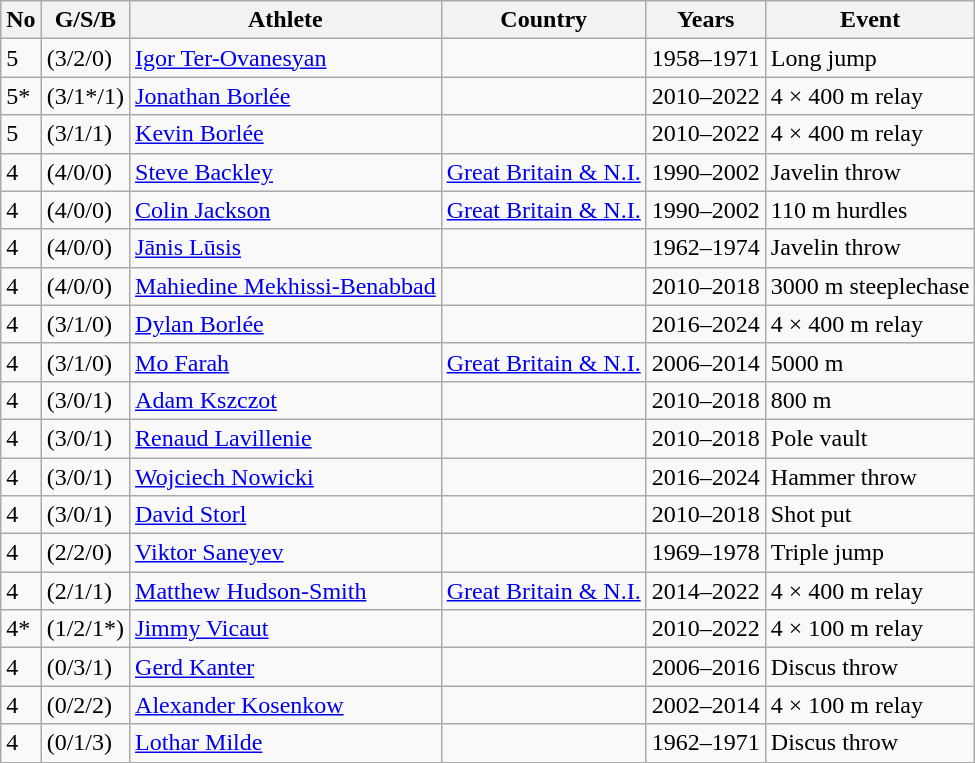<table class="wikitable sortable">
<tr>
<th>No</th>
<th>G/S/B</th>
<th>Athlete</th>
<th>Country</th>
<th>Years</th>
<th>Event</th>
</tr>
<tr>
<td>5</td>
<td>(3/2/0)</td>
<td><a href='#'>Igor Ter-Ovanesyan</a></td>
<td></td>
<td>1958–1971</td>
<td>Long jump</td>
</tr>
<tr>
<td>5*</td>
<td>(3/1*/1)</td>
<td><a href='#'>Jonathan Borlée</a></td>
<td></td>
<td>2010–2022</td>
<td>4 × 400 m relay</td>
</tr>
<tr>
<td>5</td>
<td>(3/1/1)</td>
<td><a href='#'>Kevin Borlée</a></td>
<td></td>
<td>2010–2022</td>
<td>4 × 400 m relay</td>
</tr>
<tr>
<td>4</td>
<td>(4/0/0)</td>
<td><a href='#'>Steve Backley</a></td>
<td> <a href='#'>Great Britain & N.I.</a></td>
<td>1990–2002</td>
<td>Javelin throw</td>
</tr>
<tr>
<td>4</td>
<td>(4/0/0)</td>
<td><a href='#'>Colin Jackson</a></td>
<td> <a href='#'>Great Britain & N.I.</a></td>
<td>1990–2002</td>
<td>110 m hurdles</td>
</tr>
<tr>
<td>4</td>
<td>(4/0/0)</td>
<td><a href='#'>Jānis Lūsis</a></td>
<td></td>
<td>1962–1974</td>
<td>Javelin throw</td>
</tr>
<tr>
<td>4</td>
<td>(4/0/0)</td>
<td><a href='#'>Mahiedine Mekhissi-Benabbad</a></td>
<td></td>
<td>2010–2018</td>
<td>3000 m steeplechase</td>
</tr>
<tr>
<td>4</td>
<td>(3/1/0)</td>
<td><a href='#'>Dylan Borlée</a></td>
<td></td>
<td>2016–2024</td>
<td>4 × 400 m relay</td>
</tr>
<tr>
<td>4</td>
<td>(3/1/0)</td>
<td><a href='#'>Mo Farah</a></td>
<td> <a href='#'>Great Britain & N.I.</a></td>
<td>2006–2014</td>
<td>5000 m</td>
</tr>
<tr>
<td>4</td>
<td>(3/0/1)</td>
<td><a href='#'>Adam Kszczot</a></td>
<td></td>
<td>2010–2018</td>
<td>800 m</td>
</tr>
<tr>
<td>4</td>
<td>(3/0/1)</td>
<td><a href='#'>Renaud Lavillenie</a></td>
<td></td>
<td>2010–2018</td>
<td>Pole vault</td>
</tr>
<tr>
<td>4</td>
<td>(3/0/1)</td>
<td><a href='#'>Wojciech Nowicki</a></td>
<td></td>
<td>2016–2024</td>
<td>Hammer throw</td>
</tr>
<tr>
<td>4</td>
<td>(3/0/1)</td>
<td><a href='#'>David Storl</a></td>
<td></td>
<td>2010–2018</td>
<td>Shot put</td>
</tr>
<tr>
<td>4</td>
<td>(2/2/0)</td>
<td><a href='#'>Viktor Saneyev</a></td>
<td></td>
<td>1969–1978</td>
<td>Triple jump</td>
</tr>
<tr>
<td>4</td>
<td>(2/1/1)</td>
<td><a href='#'>Matthew Hudson-Smith</a></td>
<td> <a href='#'>Great Britain & N.I.</a></td>
<td>2014–2022</td>
<td>4 × 400 m relay</td>
</tr>
<tr>
<td>4*</td>
<td>(1/2/1*)</td>
<td><a href='#'>Jimmy Vicaut</a></td>
<td></td>
<td>2010–2022</td>
<td>4 × 100 m relay</td>
</tr>
<tr>
<td>4</td>
<td>(0/3/1)</td>
<td><a href='#'>Gerd Kanter</a></td>
<td></td>
<td>2006–2016</td>
<td>Discus throw</td>
</tr>
<tr>
<td>4</td>
<td>(0/2/2)</td>
<td><a href='#'>Alexander Kosenkow</a></td>
<td></td>
<td>2002–2014</td>
<td>4 × 100 m relay</td>
</tr>
<tr>
<td>4</td>
<td>(0/1/3)</td>
<td><a href='#'>Lothar Milde</a></td>
<td></td>
<td>1962–1971</td>
<td>Discus throw</td>
</tr>
</table>
